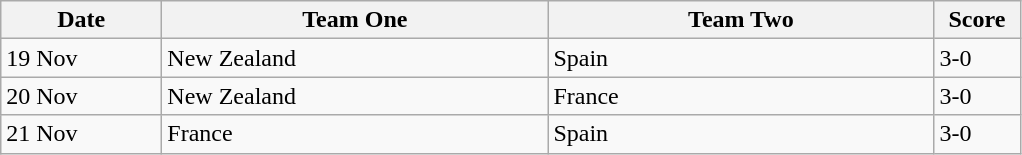<table class="wikitable">
<tr>
<th width=100>Date</th>
<th width=250>Team One</th>
<th width=250>Team Two</th>
<th width=50>Score</th>
</tr>
<tr>
<td>19 Nov</td>
<td> New Zealand</td>
<td> Spain</td>
<td>3-0</td>
</tr>
<tr>
<td>20 Nov</td>
<td> New Zealand</td>
<td> France</td>
<td>3-0</td>
</tr>
<tr>
<td>21 Nov</td>
<td> France</td>
<td> Spain</td>
<td>3-0</td>
</tr>
</table>
